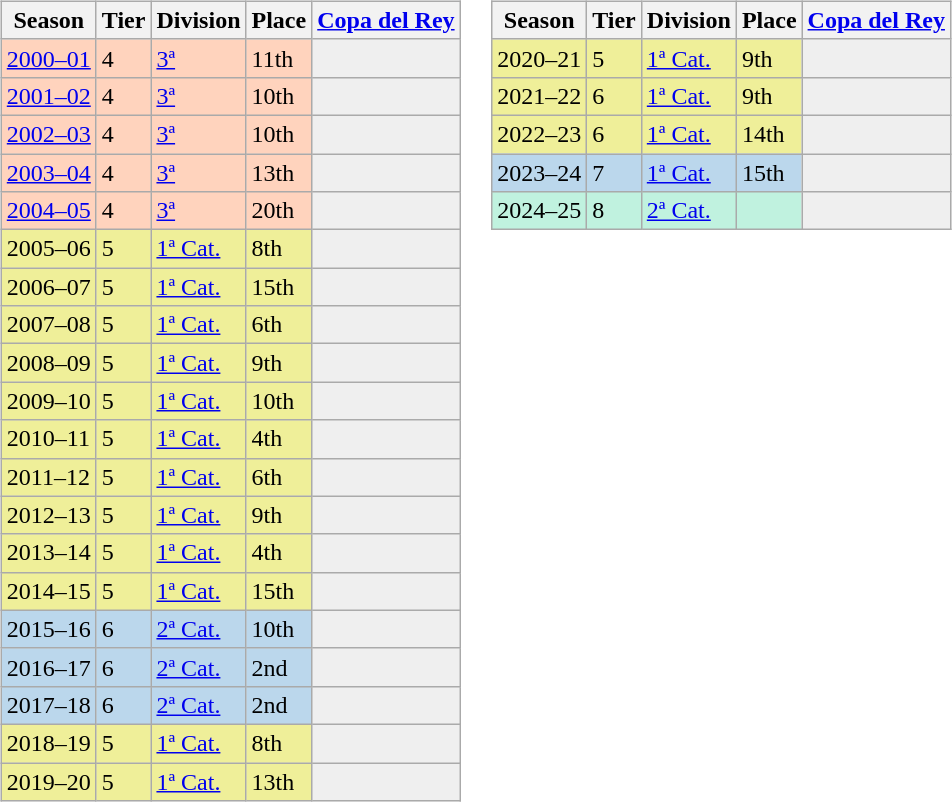<table>
<tr>
<td valign="top" width=0%><br><table class="wikitable">
<tr style="background:#f0f6fa;">
<th>Season</th>
<th>Tier</th>
<th>Division</th>
<th>Place</th>
<th><a href='#'>Copa del Rey</a></th>
</tr>
<tr>
<td style="background:#FFD3BD;"><a href='#'>2000–01</a></td>
<td style="background:#FFD3BD;">4</td>
<td style="background:#FFD3BD;"><a href='#'>3ª</a></td>
<td style="background:#FFD3BD;">11th</td>
<th style="background:#efefef;"></th>
</tr>
<tr>
<td style="background:#FFD3BD;"><a href='#'>2001–02</a></td>
<td style="background:#FFD3BD;">4</td>
<td style="background:#FFD3BD;"><a href='#'>3ª</a></td>
<td style="background:#FFD3BD;">10th</td>
<th style="background:#efefef;"></th>
</tr>
<tr>
<td style="background:#FFD3BD;"><a href='#'>2002–03</a></td>
<td style="background:#FFD3BD;">4</td>
<td style="background:#FFD3BD;"><a href='#'>3ª</a></td>
<td style="background:#FFD3BD;">10th</td>
<th style="background:#efefef;"></th>
</tr>
<tr>
<td style="background:#FFD3BD;"><a href='#'>2003–04</a></td>
<td style="background:#FFD3BD;">4</td>
<td style="background:#FFD3BD;"><a href='#'>3ª</a></td>
<td style="background:#FFD3BD;">13th</td>
<th style="background:#efefef;"></th>
</tr>
<tr>
<td style="background:#FFD3BD;"><a href='#'>2004–05</a></td>
<td style="background:#FFD3BD;">4</td>
<td style="background:#FFD3BD;"><a href='#'>3ª</a></td>
<td style="background:#FFD3BD;">20th</td>
<th style="background:#efefef;"></th>
</tr>
<tr>
<td style="background:#EFEF99;">2005–06</td>
<td style="background:#EFEF99;">5</td>
<td style="background:#EFEF99;"><a href='#'>1ª Cat.</a></td>
<td style="background:#EFEF99;">8th</td>
<th style="background:#efefef;"></th>
</tr>
<tr>
<td style="background:#EFEF99;">2006–07</td>
<td style="background:#EFEF99;">5</td>
<td style="background:#EFEF99;"><a href='#'>1ª Cat.</a></td>
<td style="background:#EFEF99;">15th</td>
<th style="background:#efefef;"></th>
</tr>
<tr>
<td style="background:#EFEF99;">2007–08</td>
<td style="background:#EFEF99;">5</td>
<td style="background:#EFEF99;"><a href='#'>1ª Cat.</a></td>
<td style="background:#EFEF99;">6th</td>
<th style="background:#efefef;"></th>
</tr>
<tr>
<td style="background:#EFEF99;">2008–09</td>
<td style="background:#EFEF99;">5</td>
<td style="background:#EFEF99;"><a href='#'>1ª Cat.</a></td>
<td style="background:#EFEF99;">9th</td>
<th style="background:#efefef;"></th>
</tr>
<tr>
<td style="background:#EFEF99;">2009–10</td>
<td style="background:#EFEF99;">5</td>
<td style="background:#EFEF99;"><a href='#'>1ª Cat.</a></td>
<td style="background:#EFEF99;">10th</td>
<th style="background:#efefef;"></th>
</tr>
<tr>
<td style="background:#EFEF99;">2010–11</td>
<td style="background:#EFEF99;">5</td>
<td style="background:#EFEF99;"><a href='#'>1ª Cat.</a></td>
<td style="background:#EFEF99;">4th</td>
<th style="background:#efefef;"></th>
</tr>
<tr>
<td style="background:#EFEF99;">2011–12</td>
<td style="background:#EFEF99;">5</td>
<td style="background:#EFEF99;"><a href='#'>1ª Cat.</a></td>
<td style="background:#EFEF99;">6th</td>
<th style="background:#efefef;"></th>
</tr>
<tr>
<td style="background:#EFEF99;">2012–13</td>
<td style="background:#EFEF99;">5</td>
<td style="background:#EFEF99;"><a href='#'>1ª Cat.</a></td>
<td style="background:#EFEF99;">9th</td>
<th style="background:#efefef;"></th>
</tr>
<tr>
<td style="background:#EFEF99;">2013–14</td>
<td style="background:#EFEF99;">5</td>
<td style="background:#EFEF99;"><a href='#'>1ª Cat.</a></td>
<td style="background:#EFEF99;">4th</td>
<th style="background:#efefef;"></th>
</tr>
<tr>
<td style="background:#EFEF99;">2014–15</td>
<td style="background:#EFEF99;">5</td>
<td style="background:#EFEF99;"><a href='#'>1ª Cat.</a></td>
<td style="background:#EFEF99;">15th</td>
<th style="background:#efefef;"></th>
</tr>
<tr>
<td style="background:#BBD7EC;">2015–16</td>
<td style="background:#BBD7EC;">6</td>
<td style="background:#BBD7EC;"><a href='#'>2ª Cat.</a></td>
<td style="background:#BBD7EC;">10th</td>
<td style="background:#efefef;"></td>
</tr>
<tr>
<td style="background:#BBD7EC;">2016–17</td>
<td style="background:#BBD7EC;">6</td>
<td style="background:#BBD7EC;"><a href='#'>2ª Cat.</a></td>
<td style="background:#BBD7EC;">2nd</td>
<td style="background:#efefef;"></td>
</tr>
<tr>
<td style="background:#BBD7EC;">2017–18</td>
<td style="background:#BBD7EC;">6</td>
<td style="background:#BBD7EC;"><a href='#'>2ª Cat.</a></td>
<td style="background:#BBD7EC;">2nd</td>
<td style="background:#efefef;"></td>
</tr>
<tr>
<td style="background:#EFEF99;">2018–19</td>
<td style="background:#EFEF99;">5</td>
<td style="background:#EFEF99;"><a href='#'>1ª Cat.</a></td>
<td style="background:#EFEF99;">8th</td>
<th style="background:#efefef;"></th>
</tr>
<tr>
<td style="background:#EFEF99;">2019–20</td>
<td style="background:#EFEF99;">5</td>
<td style="background:#EFEF99;"><a href='#'>1ª Cat.</a></td>
<td style="background:#EFEF99;">13th</td>
<th style="background:#efefef;"></th>
</tr>
</table>
</td>
<td valign="top" width=0%><br><table class="wikitable">
<tr style="background:#f0f6fa;">
<th>Season</th>
<th>Tier</th>
<th>Division</th>
<th>Place</th>
<th><a href='#'>Copa del Rey</a></th>
</tr>
<tr>
<td style="background:#EFEF99;">2020–21</td>
<td style="background:#EFEF99;">5</td>
<td style="background:#EFEF99;"><a href='#'>1ª Cat.</a></td>
<td style="background:#EFEF99;">9th</td>
<th style="background:#efefef;"></th>
</tr>
<tr>
<td style="background:#EFEF99;">2021–22</td>
<td style="background:#EFEF99;">6</td>
<td style="background:#EFEF99;"><a href='#'>1ª Cat.</a></td>
<td style="background:#EFEF99;">9th</td>
<th style="background:#efefef;"></th>
</tr>
<tr>
<td style="background:#EFEF99;">2022–23</td>
<td style="background:#EFEF99;">6</td>
<td style="background:#EFEF99;"><a href='#'>1ª Cat.</a></td>
<td style="background:#EFEF99;">14th</td>
<th style="background:#efefef;"></th>
</tr>
<tr>
<td style="background:#BBD7EC;">2023–24</td>
<td style="background:#BBD7EC;">7</td>
<td style="background:#BBD7EC;"><a href='#'>1ª Cat.</a></td>
<td style="background:#BBD7EC;">15th</td>
<td style="background:#efefef;"></td>
</tr>
<tr>
<td style="background:#C0F2DF;">2024–25</td>
<td style="background:#C0F2DF;">8</td>
<td style="background:#C0F2DF;"><a href='#'>2ª Cat.</a></td>
<td style="background:#C0F2DF;"></td>
<th style="background:#efefef;"></th>
</tr>
</table>
</td>
</tr>
</table>
